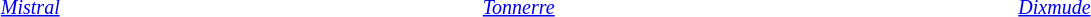<table class=class="wikitable" style="margin:auto; width:80%;">
<tr>
<td rowspan=3 style="text-align:center"><small><br><em><a href='#'>Mistral</a></em></small></td>
<td rowspan=3 style="text-align:center"><small><br><em><a href='#'>Tonnerre</a></em></small></td>
<td rowspan=3 style="text-align:center"><small><br><em><a href='#'>Dixmude</a></em></small></td>
</tr>
<tr>
</tr>
</table>
